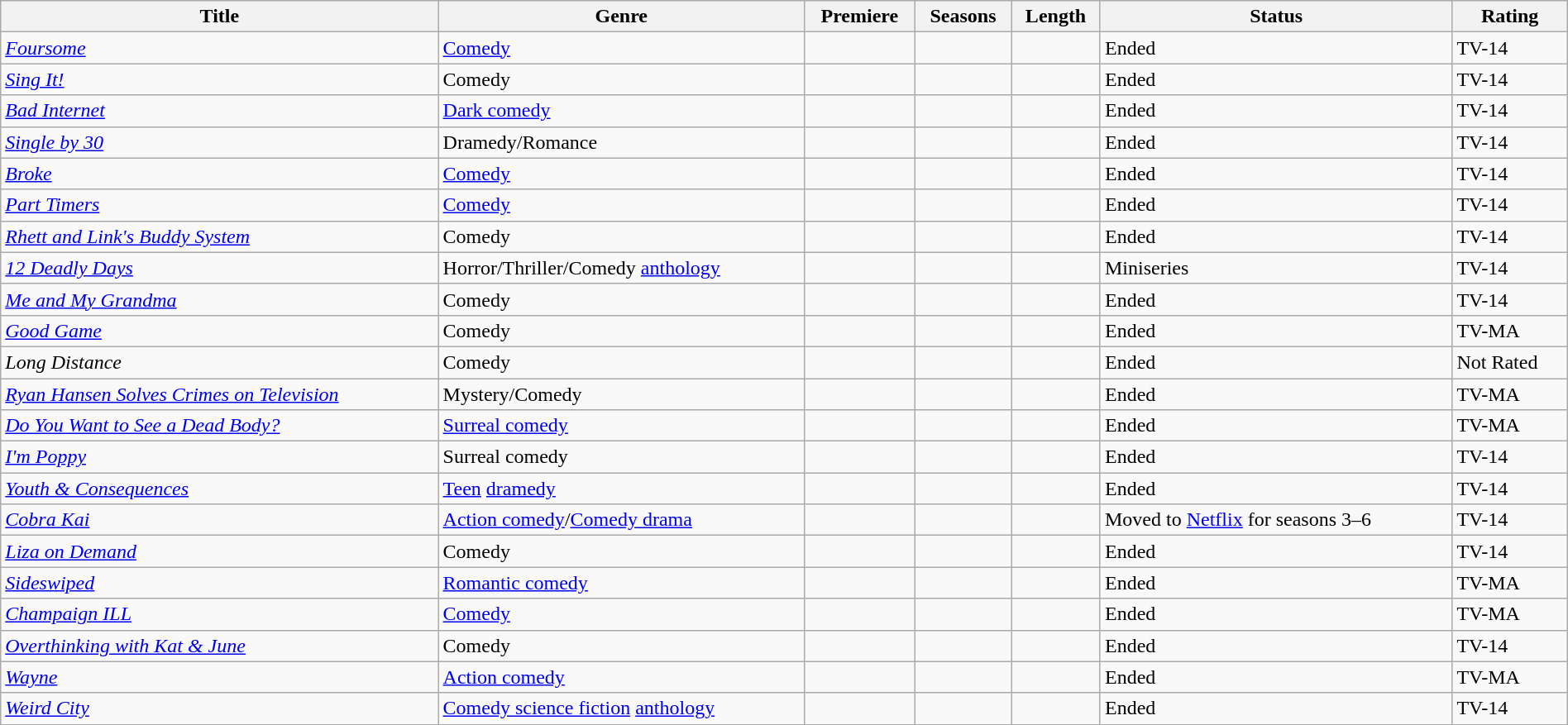<table class="wikitable sortable" style="width:100%">
<tr>
<th>Title</th>
<th>Genre</th>
<th>Premiere</th>
<th>Seasons</th>
<th>Length</th>
<th>Status</th>
<th>Rating</th>
</tr>
<tr>
<td><em><a href='#'>Foursome</a></em></td>
<td><a href='#'>Comedy</a></td>
<td></td>
<td></td>
<td></td>
<td>Ended</td>
<td>TV-14</td>
</tr>
<tr>
<td><em><a href='#'>Sing It!</a></em></td>
<td>Comedy</td>
<td></td>
<td></td>
<td></td>
<td>Ended</td>
<td>TV-14</td>
</tr>
<tr>
<td><em><a href='#'>Bad Internet</a></em></td>
<td><a href='#'>Dark comedy</a></td>
<td></td>
<td></td>
<td></td>
<td>Ended</td>
<td>TV-14</td>
</tr>
<tr>
<td><em><a href='#'>Single by 30</a></em></td>
<td>Dramedy/Romance</td>
<td></td>
<td></td>
<td></td>
<td>Ended</td>
<td>TV-14</td>
</tr>
<tr>
<td><em><a href='#'>Broke</a></em></td>
<td><a href='#'>Comedy</a></td>
<td></td>
<td></td>
<td></td>
<td>Ended</td>
<td>TV-14</td>
</tr>
<tr |>
<td><em><a href='#'>Part Timers</a></em></td>
<td><a href='#'>Comedy</a></td>
<td></td>
<td></td>
<td></td>
<td>Ended</td>
<td>TV-14</td>
</tr>
<tr>
<td><em><a href='#'>Rhett and Link's Buddy System</a></em></td>
<td>Comedy</td>
<td></td>
<td></td>
<td></td>
<td>Ended</td>
<td>TV-14</td>
</tr>
<tr>
<td><em><a href='#'>12 Deadly Days</a></em></td>
<td>Horror/Thriller/Comedy <a href='#'>anthology</a></td>
<td></td>
<td></td>
<td></td>
<td>Miniseries</td>
<td>TV-14</td>
</tr>
<tr>
<td><em><a href='#'>Me and My Grandma</a></em></td>
<td>Comedy</td>
<td></td>
<td></td>
<td></td>
<td>Ended</td>
<td>TV-14</td>
</tr>
<tr>
<td><em><a href='#'>Good Game</a></em></td>
<td>Comedy</td>
<td></td>
<td></td>
<td></td>
<td>Ended</td>
<td>TV-MA</td>
</tr>
<tr>
<td><em>Long Distance</em></td>
<td>Comedy</td>
<td></td>
<td></td>
<td></td>
<td>Ended</td>
<td>Not Rated</td>
</tr>
<tr>
<td><em><a href='#'>Ryan Hansen Solves Crimes on Television</a></em></td>
<td>Mystery/Comedy</td>
<td></td>
<td></td>
<td></td>
<td>Ended</td>
<td>TV-MA</td>
</tr>
<tr>
<td><em><a href='#'>Do You Want to See a Dead Body?</a></em></td>
<td><a href='#'>Surreal comedy</a></td>
<td></td>
<td></td>
<td></td>
<td>Ended</td>
<td>TV-MA</td>
</tr>
<tr>
<td><em><a href='#'>I'm Poppy</a></em></td>
<td>Surreal comedy</td>
<td></td>
<td></td>
<td></td>
<td>Ended</td>
<td>TV-14</td>
</tr>
<tr>
<td><em><a href='#'>Youth & Consequences</a></em></td>
<td><a href='#'>Teen</a> <a href='#'>dramedy</a></td>
<td></td>
<td></td>
<td></td>
<td>Ended</td>
<td>TV-14</td>
</tr>
<tr>
<td><em><a href='#'>Cobra Kai</a></em></td>
<td><a href='#'>Action comedy</a>/<a href='#'>Comedy drama</a></td>
<td></td>
<td></td>
<td></td>
<td>Moved to <a href='#'>Netflix</a> for seasons 3–6</td>
<td>TV-14</td>
</tr>
<tr>
<td><em><a href='#'>Liza on Demand</a></em></td>
<td>Comedy</td>
<td></td>
<td></td>
<td></td>
<td>Ended</td>
<td>TV-14</td>
</tr>
<tr>
<td><em><a href='#'>Sideswiped</a></em></td>
<td><a href='#'>Romantic comedy</a></td>
<td></td>
<td></td>
<td></td>
<td>Ended</td>
<td>TV-MA</td>
</tr>
<tr>
<td><em><a href='#'>Champaign ILL</a></em></td>
<td><a href='#'>Comedy</a></td>
<td></td>
<td></td>
<td></td>
<td>Ended</td>
<td>TV-MA</td>
</tr>
<tr>
<td><em><a href='#'>Overthinking with Kat & June</a></em></td>
<td>Comedy</td>
<td></td>
<td></td>
<td></td>
<td>Ended</td>
<td>TV-14</td>
</tr>
<tr>
<td><em><a href='#'>Wayne</a></em></td>
<td><a href='#'>Action comedy</a></td>
<td></td>
<td></td>
<td></td>
<td>Ended</td>
<td>TV-MA</td>
</tr>
<tr>
<td><em><a href='#'>Weird City</a></em></td>
<td><a href='#'>Comedy science fiction</a> <a href='#'>anthology</a></td>
<td></td>
<td></td>
<td></td>
<td>Ended</td>
<td>TV-14</td>
</tr>
</table>
